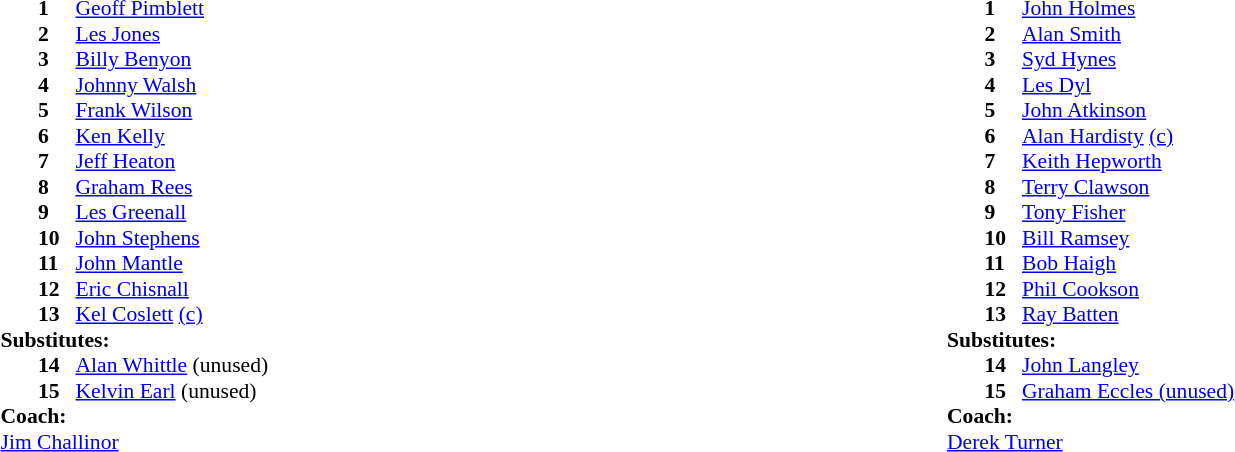<table width="100%">
<tr>
<td valign="top" width="50%"><br><table style="font-size: 90%" cellspacing="0" cellpadding="0">
<tr>
<th width="25"></th>
<th width="25"></th>
</tr>
<tr>
<td></td>
<td><strong>1</strong></td>
<td><a href='#'>Geoff Pimblett</a></td>
</tr>
<tr>
<td></td>
<td><strong>2</strong></td>
<td><a href='#'>Les Jones</a></td>
</tr>
<tr>
<td></td>
<td><strong>3</strong></td>
<td><a href='#'>Billy Benyon</a></td>
</tr>
<tr>
<td></td>
<td><strong>4</strong></td>
<td><a href='#'>Johnny Walsh</a></td>
</tr>
<tr>
<td></td>
<td><strong>5</strong></td>
<td><a href='#'>Frank Wilson</a></td>
</tr>
<tr>
<td></td>
<td><strong>6</strong></td>
<td><a href='#'>Ken Kelly</a></td>
</tr>
<tr>
<td></td>
<td><strong>7</strong></td>
<td><a href='#'>Jeff Heaton</a></td>
</tr>
<tr>
<td></td>
<td><strong>8</strong></td>
<td><a href='#'>Graham Rees</a></td>
</tr>
<tr>
<td></td>
<td><strong>9</strong></td>
<td><a href='#'>Les Greenall</a></td>
</tr>
<tr>
<td></td>
<td><strong>10</strong></td>
<td><a href='#'>John Stephens</a></td>
</tr>
<tr>
<td></td>
<td><strong>11</strong></td>
<td><a href='#'>John Mantle</a></td>
</tr>
<tr>
<td></td>
<td><strong>12</strong></td>
<td><a href='#'>Eric Chisnall</a></td>
</tr>
<tr>
<td></td>
<td><strong>13</strong></td>
<td><a href='#'>Kel Coslett</a> <a href='#'>(c)</a></td>
</tr>
<tr>
<td colspan=3><strong>Substitutes:</strong></td>
</tr>
<tr>
<td></td>
<td><strong>14</strong></td>
<td><a href='#'>Alan Whittle</a> (unused)</td>
</tr>
<tr>
<td></td>
<td><strong>15</strong></td>
<td><a href='#'>Kelvin Earl</a> (unused)</td>
</tr>
<tr>
<td colspan=3><strong>Coach:</strong></td>
</tr>
<tr>
<td colspan="4"><a href='#'>Jim Challinor</a></td>
</tr>
</table>
</td>
<td valign="top" width="50%"><br><table style="font-size: 90%" cellspacing="0" cellpadding="0">
<tr>
<th width="25"></th>
<th width="25"></th>
</tr>
<tr>
<td></td>
<td><strong>1</strong></td>
<td><a href='#'>John Holmes</a></td>
</tr>
<tr>
<td></td>
<td><strong>2</strong></td>
<td><a href='#'>Alan Smith</a></td>
</tr>
<tr>
<td></td>
<td><strong>3</strong></td>
<td><a href='#'>Syd Hynes</a></td>
<td></td>
</tr>
<tr>
<td></td>
<td><strong>4</strong></td>
<td><a href='#'>Les Dyl</a></td>
</tr>
<tr>
<td></td>
<td><strong>5</strong></td>
<td><a href='#'>John Atkinson</a></td>
</tr>
<tr>
<td></td>
<td><strong>6</strong></td>
<td><a href='#'>Alan Hardisty</a> <a href='#'>(c)</a></td>
</tr>
<tr>
<td></td>
<td><strong>7</strong></td>
<td><a href='#'>Keith Hepworth</a></td>
</tr>
<tr>
<td></td>
<td><strong>8</strong></td>
<td><a href='#'>Terry Clawson</a></td>
</tr>
<tr>
<td></td>
<td><strong>9</strong></td>
<td><a href='#'>Tony Fisher</a></td>
</tr>
<tr>
<td></td>
<td><strong>10</strong></td>
<td><a href='#'>Bill Ramsey</a></td>
</tr>
<tr>
<td></td>
<td><strong>11</strong></td>
<td><a href='#'>Bob Haigh</a></td>
</tr>
<tr>
<td></td>
<td><strong>12</strong></td>
<td><a href='#'>Phil Cookson</a></td>
</tr>
<tr>
<td></td>
<td><strong>13</strong></td>
<td><a href='#'>Ray Batten</a></td>
</tr>
<tr>
<td colspan=3><strong>Substitutes:</strong></td>
</tr>
<tr>
<td></td>
<td><strong>14</strong></td>
<td><a href='#'>John Langley</a></td>
<td></td>
</tr>
<tr>
<td></td>
<td><strong>15</strong></td>
<td><a href='#'>Graham Eccles (unused)</a></td>
</tr>
<tr>
<td colspan=3><strong>Coach:</strong></td>
</tr>
<tr>
<td colspan="4"><a href='#'>Derek Turner</a></td>
</tr>
</table>
</td>
</tr>
</table>
